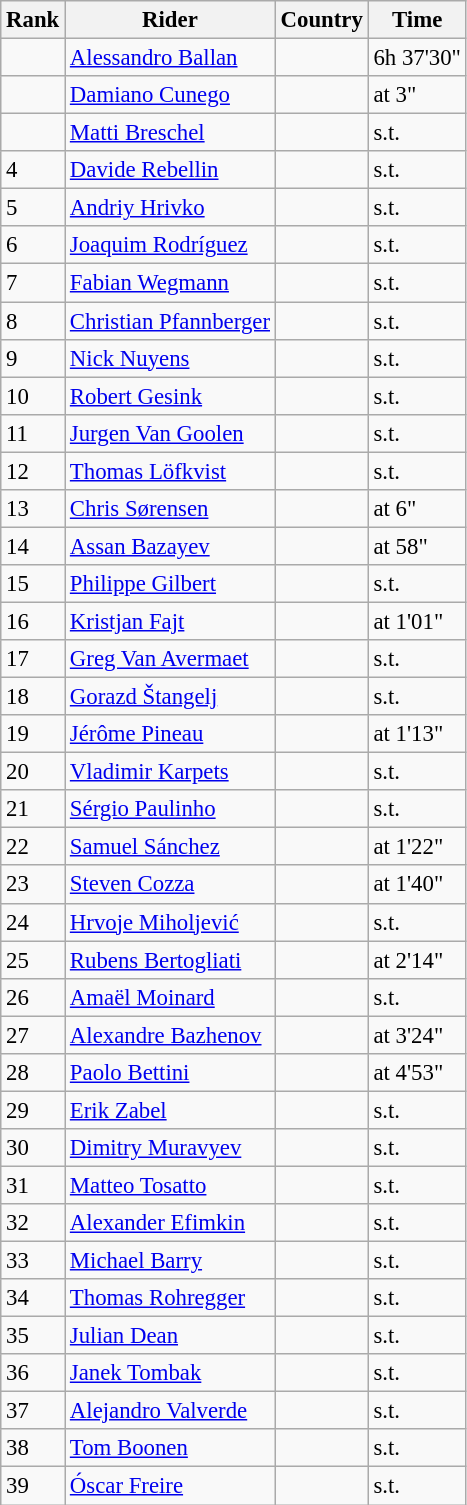<table class="wikitable" style="font-size:95%; text-align:left;">
<tr>
<th>Rank</th>
<th>Rider</th>
<th>Country</th>
<th>Time</th>
</tr>
<tr>
<td></td>
<td><a href='#'>Alessandro Ballan</a></td>
<td></td>
<td>6h 37'30"</td>
</tr>
<tr>
<td></td>
<td><a href='#'>Damiano Cunego</a></td>
<td></td>
<td>at 3"</td>
</tr>
<tr>
<td></td>
<td><a href='#'>Matti Breschel</a></td>
<td></td>
<td>s.t.</td>
</tr>
<tr>
<td>4</td>
<td><a href='#'>Davide Rebellin</a></td>
<td></td>
<td>s.t.</td>
</tr>
<tr>
<td>5</td>
<td><a href='#'>Andriy Hrivko</a></td>
<td></td>
<td>s.t.</td>
</tr>
<tr>
<td>6</td>
<td><a href='#'>Joaquim Rodríguez</a></td>
<td></td>
<td>s.t.</td>
</tr>
<tr>
<td>7</td>
<td><a href='#'>Fabian Wegmann</a></td>
<td></td>
<td>s.t.</td>
</tr>
<tr>
<td>8</td>
<td><a href='#'>Christian Pfannberger</a></td>
<td></td>
<td>s.t.</td>
</tr>
<tr>
<td>9</td>
<td><a href='#'>Nick Nuyens</a></td>
<td></td>
<td>s.t.</td>
</tr>
<tr>
<td>10</td>
<td><a href='#'>Robert Gesink</a></td>
<td></td>
<td>s.t.</td>
</tr>
<tr>
<td>11</td>
<td><a href='#'>Jurgen Van Goolen</a></td>
<td></td>
<td>s.t.</td>
</tr>
<tr>
<td>12</td>
<td><a href='#'>Thomas Löfkvist</a></td>
<td></td>
<td>s.t.</td>
</tr>
<tr>
<td>13</td>
<td><a href='#'>Chris Sørensen</a></td>
<td></td>
<td>at 6"</td>
</tr>
<tr>
<td>14</td>
<td><a href='#'>Assan Bazayev</a></td>
<td></td>
<td>at 58"</td>
</tr>
<tr>
<td>15</td>
<td><a href='#'>Philippe Gilbert</a></td>
<td></td>
<td>s.t.</td>
</tr>
<tr>
<td>16</td>
<td><a href='#'>Kristjan Fajt</a></td>
<td></td>
<td>at 1'01"</td>
</tr>
<tr>
<td>17</td>
<td><a href='#'>Greg Van Avermaet</a></td>
<td></td>
<td>s.t.</td>
</tr>
<tr>
<td>18</td>
<td><a href='#'>Gorazd Štangelj</a></td>
<td></td>
<td>s.t.</td>
</tr>
<tr>
<td>19</td>
<td><a href='#'>Jérôme Pineau</a></td>
<td></td>
<td>at 1'13"</td>
</tr>
<tr>
<td>20</td>
<td><a href='#'>Vladimir Karpets</a></td>
<td></td>
<td>s.t.</td>
</tr>
<tr>
<td>21</td>
<td><a href='#'>Sérgio Paulinho</a></td>
<td></td>
<td>s.t.</td>
</tr>
<tr>
<td>22</td>
<td><a href='#'>Samuel Sánchez</a></td>
<td></td>
<td>at 1'22"</td>
</tr>
<tr>
<td>23</td>
<td><a href='#'>Steven Cozza</a></td>
<td></td>
<td>at 1'40"</td>
</tr>
<tr>
<td>24</td>
<td><a href='#'>Hrvoje Miholjević</a></td>
<td></td>
<td>s.t.</td>
</tr>
<tr>
<td>25</td>
<td><a href='#'>Rubens Bertogliati</a></td>
<td></td>
<td>at 2'14"</td>
</tr>
<tr>
<td>26</td>
<td><a href='#'>Amaël Moinard</a></td>
<td></td>
<td>s.t.</td>
</tr>
<tr>
<td>27</td>
<td><a href='#'>Alexandre Bazhenov</a></td>
<td></td>
<td>at 3'24"</td>
</tr>
<tr>
<td>28</td>
<td><a href='#'>Paolo Bettini</a></td>
<td></td>
<td>at 4'53"</td>
</tr>
<tr>
<td>29</td>
<td><a href='#'>Erik Zabel</a></td>
<td></td>
<td>s.t.</td>
</tr>
<tr>
<td>30</td>
<td><a href='#'>Dimitry Muravyev</a></td>
<td></td>
<td>s.t.</td>
</tr>
<tr>
<td>31</td>
<td><a href='#'>Matteo Tosatto</a></td>
<td></td>
<td>s.t.</td>
</tr>
<tr>
<td>32</td>
<td><a href='#'>Alexander Efimkin</a></td>
<td></td>
<td>s.t.</td>
</tr>
<tr>
<td>33</td>
<td><a href='#'>Michael Barry</a></td>
<td></td>
<td>s.t.</td>
</tr>
<tr>
<td>34</td>
<td><a href='#'>Thomas Rohregger</a></td>
<td></td>
<td>s.t.</td>
</tr>
<tr>
<td>35</td>
<td><a href='#'>Julian Dean</a></td>
<td></td>
<td>s.t.</td>
</tr>
<tr>
<td>36</td>
<td><a href='#'>Janek Tombak</a></td>
<td></td>
<td>s.t.</td>
</tr>
<tr>
<td>37</td>
<td><a href='#'>Alejandro Valverde</a></td>
<td></td>
<td>s.t.</td>
</tr>
<tr>
<td>38</td>
<td><a href='#'>Tom Boonen</a></td>
<td></td>
<td>s.t.</td>
</tr>
<tr>
<td>39</td>
<td><a href='#'>Óscar Freire</a></td>
<td></td>
<td>s.t.</td>
</tr>
</table>
